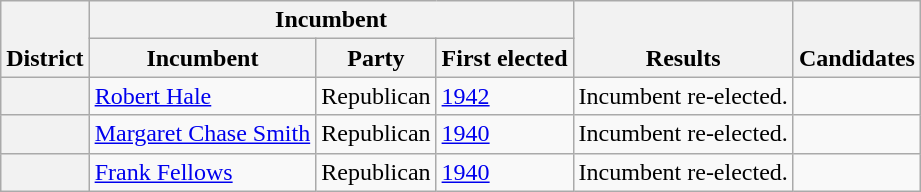<table class=wikitable>
<tr valign=bottom>
<th rowspan=2>District</th>
<th colspan=3>Incumbent</th>
<th rowspan=2>Results</th>
<th rowspan=2>Candidates</th>
</tr>
<tr>
<th>Incumbent</th>
<th>Party</th>
<th>First elected</th>
</tr>
<tr>
<th></th>
<td><a href='#'>Robert Hale</a></td>
<td>Republican</td>
<td><a href='#'>1942</a></td>
<td>Incumbent re-elected.</td>
<td nowrap></td>
</tr>
<tr>
<th></th>
<td><a href='#'>Margaret Chase Smith</a></td>
<td>Republican</td>
<td><a href='#'>1940</a></td>
<td>Incumbent re-elected.</td>
<td nowrap></td>
</tr>
<tr>
<th></th>
<td><a href='#'>Frank Fellows</a></td>
<td>Republican</td>
<td><a href='#'>1940</a></td>
<td>Incumbent re-elected.</td>
<td nowrap></td>
</tr>
</table>
